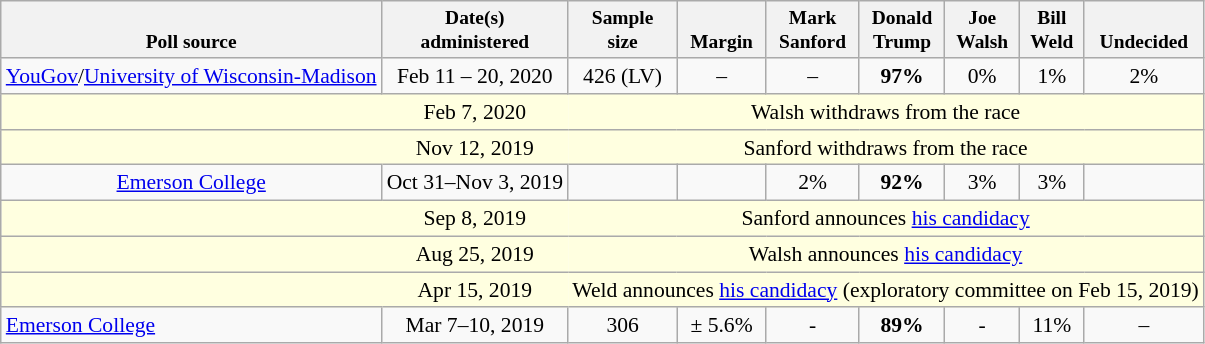<table class="wikitable" style="font-size:90%;text-align:center;">
<tr valign=bottom style="font-size:90%;">
<th>Poll source</th>
<th>Date(s)<br>administered</th>
<th>Sample<br>size</th>
<th>Margin<br></th>
<th>Mark<br>Sanford</th>
<th>Donald<br>Trump</th>
<th>Joe<br>Walsh</th>
<th>Bill<br>Weld</th>
<th>Undecided</th>
</tr>
<tr>
<td style="text-align:left;"><a href='#'>YouGov</a>/<a href='#'>University of Wisconsin-Madison</a></td>
<td>Feb 11 – 20, 2020</td>
<td>426 (LV)</td>
<td>–</td>
<td>–</td>
<td><strong>97%</strong></td>
<td>0%</td>
<td>1%</td>
<td>2%</td>
</tr>
<tr style="background:lightyellow;">
<td style="border-right-style:hidden;"></td>
<td style="border-right-style:hidden;">Feb 7, 2020</td>
<td colspan="20">Walsh withdraws from the race</td>
</tr>
<tr style="background:lightyellow;">
<td style="border-right-style:hidden;"></td>
<td style="border-right-style:hidden;">Nov 12, 2019</td>
<td colspan="20">Sanford withdraws from the race</td>
</tr>
<tr>
<td><a href='#'>Emerson College</a></td>
<td>Oct 31–Nov 3, 2019</td>
<td></td>
<td></td>
<td>2%</td>
<td><strong>92%</strong></td>
<td>3%</td>
<td>3%</td>
<td></td>
</tr>
<tr style="background:lightyellow;">
<td style="border-right-style:hidden;"></td>
<td style="border-right-style:hidden;">Sep 8, 2019</td>
<td colspan="20">Sanford announces <a href='#'>his candidacy</a></td>
</tr>
<tr style="background:lightyellow;">
<td style="border-right-style:hidden;"></td>
<td style="border-right-style:hidden;">Aug 25, 2019</td>
<td colspan="20">Walsh announces <a href='#'>his candidacy</a></td>
</tr>
<tr style="background:lightyellow;">
<td style="border-right-style:hidden;"></td>
<td style="border-right-style:hidden;">Apr 15, 2019</td>
<td colspan="20">Weld announces <a href='#'>his candidacy</a> (exploratory committee on Feb 15, 2019)</td>
</tr>
<tr>
<td style="text-align:left;"><a href='#'>Emerson College</a></td>
<td>Mar 7–10, 2019</td>
<td>306</td>
<td>± 5.6%</td>
<td>-</td>
<td><strong>89%</strong></td>
<td>-</td>
<td>11%</td>
<td>–</td>
</tr>
</table>
